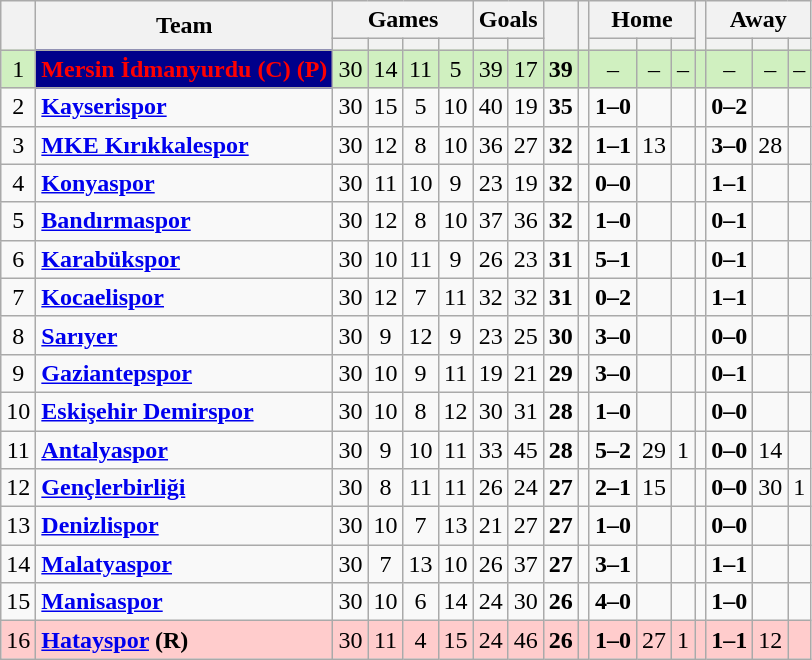<table class="wikitable" style="text-align: center;">
<tr>
<th rowspan=2></th>
<th rowspan=2>Team</th>
<th colspan=4>Games</th>
<th colspan=2>Goals</th>
<th rowspan=2></th>
<th rowspan=2></th>
<th colspan=3>Home</th>
<th rowspan=2></th>
<th colspan=3>Away</th>
</tr>
<tr>
<th></th>
<th></th>
<th></th>
<th></th>
<th></th>
<th></th>
<th></th>
<th></th>
<th></th>
<th></th>
<th></th>
<th></th>
</tr>
<tr>
<td bgcolor="#D0F0C0">1</td>
<td align="left" bgcolor="#00008B" style="color:red;"><strong>Mersin İdmanyurdu (C) (P)</strong></td>
<td bgcolor="#D0F0C0">30</td>
<td bgcolor="#D0F0C0">14</td>
<td bgcolor="#D0F0C0">11</td>
<td bgcolor="#D0F0C0">5</td>
<td bgcolor="#D0F0C0">39</td>
<td bgcolor="#D0F0C0">17</td>
<td bgcolor="#D0F0C0"><strong>39</strong></td>
<td bgcolor="#D0F0C0"></td>
<td bgcolor="#D0F0C0">–</td>
<td bgcolor="#D0F0C0">–</td>
<td bgcolor="#D0F0C0">–</td>
<td bgcolor="#D0F0C0"></td>
<td bgcolor="#D0F0C0">–</td>
<td bgcolor="#D0F0C0">–</td>
<td bgcolor="#D0F0C0">–</td>
</tr>
<tr>
<td>2</td>
<td align="left"><strong><a href='#'>Kayserispor</a></strong></td>
<td>30</td>
<td>15</td>
<td>5</td>
<td>10</td>
<td>40</td>
<td>19</td>
<td><strong>35</strong></td>
<td></td>
<td><strong>1–0</strong></td>
<td></td>
<td></td>
<td></td>
<td><strong>0–2</strong></td>
<td></td>
<td></td>
</tr>
<tr>
<td>3</td>
<td align="left"><strong><a href='#'>MKE Kırıkkalespor</a></strong></td>
<td>30</td>
<td>12</td>
<td>8</td>
<td>10</td>
<td>36</td>
<td>27</td>
<td><strong>32</strong></td>
<td></td>
<td><strong>1–1</strong></td>
<td>13</td>
<td></td>
<td></td>
<td><strong>3–0</strong></td>
<td>28</td>
<td></td>
</tr>
<tr>
<td>4</td>
<td align="left"><strong><a href='#'>Konyaspor</a></strong></td>
<td>30</td>
<td>11</td>
<td>10</td>
<td>9</td>
<td>23</td>
<td>19</td>
<td><strong>32</strong></td>
<td></td>
<td><strong>0–0</strong></td>
<td></td>
<td></td>
<td></td>
<td><strong>1–1</strong></td>
<td></td>
<td></td>
</tr>
<tr>
<td>5</td>
<td align="left"><strong><a href='#'>Bandırmaspor</a></strong></td>
<td>30</td>
<td>12</td>
<td>8</td>
<td>10</td>
<td>37</td>
<td>36</td>
<td><strong>32</strong></td>
<td></td>
<td><strong>1–0</strong></td>
<td></td>
<td></td>
<td></td>
<td><strong>0–1</strong></td>
<td></td>
<td></td>
</tr>
<tr>
<td>6</td>
<td align="left"><strong><a href='#'>Karabükspor</a></strong></td>
<td>30</td>
<td>10</td>
<td>11</td>
<td>9</td>
<td>26</td>
<td>23</td>
<td><strong>31</strong></td>
<td></td>
<td><strong>5–1</strong></td>
<td></td>
<td></td>
<td></td>
<td><strong>0–1</strong></td>
<td></td>
<td></td>
</tr>
<tr>
<td>7</td>
<td align="left"><strong><a href='#'>Kocaelispor</a></strong></td>
<td>30</td>
<td>12</td>
<td>7</td>
<td>11</td>
<td>32</td>
<td>32</td>
<td><strong>31</strong></td>
<td></td>
<td><strong>0–2</strong></td>
<td></td>
<td></td>
<td></td>
<td><strong>1–1</strong></td>
<td></td>
<td></td>
</tr>
<tr>
<td>8</td>
<td align="left"><strong><a href='#'>Sarıyer</a></strong></td>
<td>30</td>
<td>9</td>
<td>12</td>
<td>9</td>
<td>23</td>
<td>25</td>
<td><strong>30</strong></td>
<td></td>
<td><strong>3–0</strong></td>
<td></td>
<td></td>
<td></td>
<td><strong>0–0</strong></td>
<td></td>
<td></td>
</tr>
<tr>
<td>9</td>
<td align="left"><strong><a href='#'>Gaziantepspor</a></strong></td>
<td>30</td>
<td>10</td>
<td>9</td>
<td>11</td>
<td>19</td>
<td>21</td>
<td><strong>29</strong></td>
<td></td>
<td><strong>3–0</strong></td>
<td></td>
<td></td>
<td></td>
<td><strong>0–1</strong></td>
<td></td>
<td></td>
</tr>
<tr>
<td>10</td>
<td align="left"><strong><a href='#'>Eskişehir Demirspor</a></strong></td>
<td>30</td>
<td>10</td>
<td>8</td>
<td>12</td>
<td>30</td>
<td>31</td>
<td><strong>28</strong></td>
<td></td>
<td><strong>1–0</strong></td>
<td></td>
<td></td>
<td></td>
<td><strong>0–0</strong></td>
<td></td>
<td></td>
</tr>
<tr>
<td>11</td>
<td align="left"><strong><a href='#'>Antalyaspor</a></strong></td>
<td>30</td>
<td>9</td>
<td>10</td>
<td>11</td>
<td>33</td>
<td>45</td>
<td><strong>28</strong></td>
<td></td>
<td><strong>5–2</strong></td>
<td>29</td>
<td>1</td>
<td></td>
<td><strong>0–0</strong></td>
<td>14</td>
<td></td>
</tr>
<tr>
<td>12</td>
<td align="left"><strong><a href='#'>Gençlerbirliği</a></strong></td>
<td>30</td>
<td>8</td>
<td>11</td>
<td>11</td>
<td>26</td>
<td>24</td>
<td><strong>27</strong></td>
<td></td>
<td><strong>2–1</strong></td>
<td>15</td>
<td></td>
<td></td>
<td><strong>0–0</strong></td>
<td>30</td>
<td>1</td>
</tr>
<tr>
<td>13</td>
<td align="left"><strong><a href='#'>Denizlispor</a></strong></td>
<td>30</td>
<td>10</td>
<td>7</td>
<td>13</td>
<td>21</td>
<td>27</td>
<td><strong>27</strong></td>
<td></td>
<td><strong>1–0</strong></td>
<td></td>
<td></td>
<td></td>
<td><strong>0–0</strong></td>
<td></td>
<td></td>
</tr>
<tr>
<td>14</td>
<td align="left"><strong><a href='#'>Malatyaspor</a></strong></td>
<td>30</td>
<td>7</td>
<td>13</td>
<td>10</td>
<td>26</td>
<td>37</td>
<td><strong>27</strong></td>
<td></td>
<td><strong>3–1</strong></td>
<td></td>
<td></td>
<td></td>
<td><strong>1–1</strong></td>
<td></td>
<td></td>
</tr>
<tr>
<td>15</td>
<td align="left"><strong><a href='#'>Manisaspor</a></strong></td>
<td>30</td>
<td>10</td>
<td>6</td>
<td>14</td>
<td>24</td>
<td>30</td>
<td><strong>26</strong></td>
<td></td>
<td><strong>4–0</strong></td>
<td></td>
<td></td>
<td></td>
<td><strong>1–0</strong></td>
<td></td>
<td></td>
</tr>
<tr>
<td bgcolor="#FFCCCC">16</td>
<td align="left" bgcolor="#FFCCCC"><strong><a href='#'>Hatayspor</a> (R)</strong></td>
<td bgcolor="#FFCCCC">30</td>
<td bgcolor="#FFCCCC">11</td>
<td bgcolor="#FFCCCC">4</td>
<td bgcolor="#FFCCCC">15</td>
<td bgcolor="#FFCCCC">24</td>
<td bgcolor="#FFCCCC">46</td>
<td bgcolor="#FFCCCC"><strong>26</strong></td>
<td bgcolor="#FFCCCC"></td>
<td bgcolor="#FFCCCC"><strong>1–0</strong></td>
<td bgcolor="#FFCCCC">27</td>
<td bgcolor="#FFCCCC">1</td>
<td bgcolor="#FFCCCC"></td>
<td bgcolor="#FFCCCC"><strong>1–1</strong></td>
<td bgcolor="#FFCCCC">12</td>
<td bgcolor="#FFCCCC"></td>
</tr>
</table>
